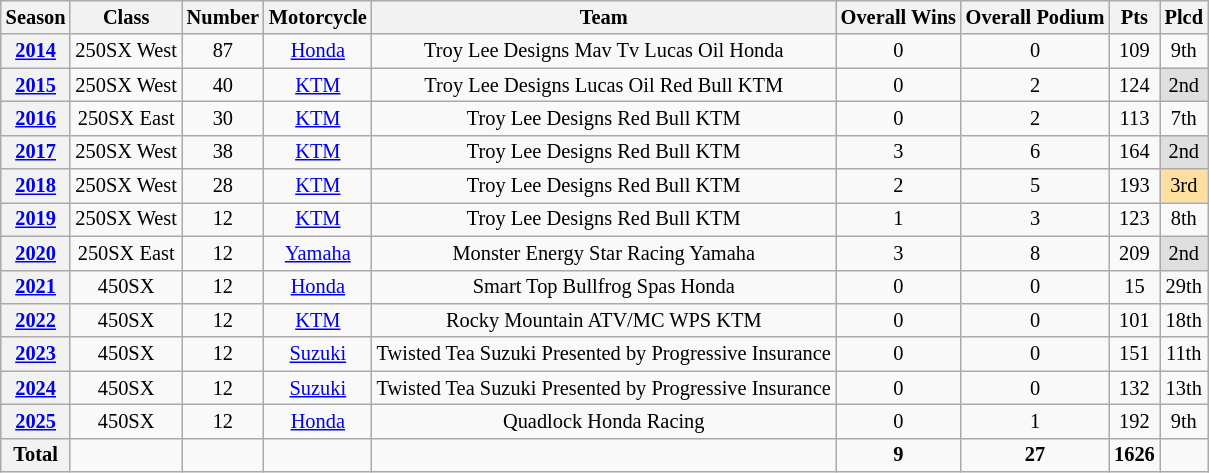<table class="wikitable" style="font-size: 85%; text-align:center">
<tr>
<th>Season</th>
<th>Class</th>
<th>Number</th>
<th>Motorcycle</th>
<th>Team</th>
<th>Overall Wins</th>
<th>Overall Podium</th>
<th>Pts</th>
<th>Plcd</th>
</tr>
<tr>
<th><a href='#'>2014</a></th>
<td>250SX West</td>
<td>87</td>
<td><a href='#'>Honda</a></td>
<td>Troy Lee Designs Mav Tv Lucas Oil Honda</td>
<td>0</td>
<td>0</td>
<td>109</td>
<td>9th</td>
</tr>
<tr>
<th><a href='#'>2015</a></th>
<td>250SX West</td>
<td>40</td>
<td><a href='#'>KTM</a></td>
<td>Troy Lee Designs Lucas Oil Red Bull KTM</td>
<td>0</td>
<td>2</td>
<td>124</td>
<td style="background:#dfdfdf;">2nd</td>
</tr>
<tr>
<th><a href='#'>2016</a></th>
<td>250SX East</td>
<td>30</td>
<td><a href='#'>KTM</a></td>
<td>Troy Lee Designs Red Bull KTM</td>
<td>0</td>
<td>2</td>
<td>113</td>
<td>7th</td>
</tr>
<tr>
<th><a href='#'>2017</a></th>
<td>250SX West</td>
<td>38</td>
<td><a href='#'>KTM</a></td>
<td>Troy Lee Designs Red Bull KTM</td>
<td>3</td>
<td>6</td>
<td>164</td>
<td style="background:#dfdfdf;">2nd</td>
</tr>
<tr>
<th><a href='#'>2018</a></th>
<td>250SX West</td>
<td>28</td>
<td><a href='#'>KTM</a></td>
<td>Troy Lee Designs Red Bull KTM</td>
<td>2</td>
<td>5</td>
<td>193</td>
<td style="background:#ffdf9f;">3rd</td>
</tr>
<tr>
<th><a href='#'>2019</a></th>
<td>250SX West</td>
<td>12</td>
<td><a href='#'>KTM</a></td>
<td>Troy Lee Designs Red Bull KTM</td>
<td>1</td>
<td>3</td>
<td>123</td>
<td>8th</td>
</tr>
<tr>
<th><a href='#'>2020</a></th>
<td>250SX East</td>
<td>12</td>
<td><a href='#'>Yamaha</a></td>
<td>Monster Energy Star Racing Yamaha</td>
<td>3</td>
<td>8</td>
<td>209</td>
<td style="background:#dfdfdf;">2nd</td>
</tr>
<tr>
<th><a href='#'>2021</a></th>
<td>450SX</td>
<td>12</td>
<td><a href='#'>Honda</a></td>
<td>Smart Top Bullfrog Spas Honda</td>
<td>0</td>
<td>0</td>
<td>15</td>
<td>29th</td>
</tr>
<tr>
<th><a href='#'>2022</a></th>
<td>450SX</td>
<td>12</td>
<td><a href='#'>KTM</a></td>
<td>Rocky Mountain ATV/MC WPS KTM</td>
<td>0</td>
<td>0</td>
<td>101</td>
<td>18th</td>
</tr>
<tr>
<th><a href='#'>2023</a></th>
<td>450SX</td>
<td>12</td>
<td><a href='#'>Suzuki</a></td>
<td>Twisted Tea Suzuki Presented by Progressive Insurance</td>
<td>0</td>
<td>0</td>
<td>151</td>
<td>11th</td>
</tr>
<tr>
<th><a href='#'>2024</a></th>
<td>450SX</td>
<td>12</td>
<td><a href='#'>Suzuki</a></td>
<td>Twisted Tea Suzuki Presented by Progressive Insurance</td>
<td>0</td>
<td>0</td>
<td>132</td>
<td>13th</td>
</tr>
<tr>
<th><a href='#'>2025</a></th>
<td>450SX</td>
<td>12</td>
<td><a href='#'>Honda</a></td>
<td>Quadlock Honda Racing</td>
<td>0</td>
<td>1</td>
<td>192</td>
<td>9th</td>
</tr>
<tr>
<th>Total</th>
<td></td>
<td></td>
<td></td>
<td></td>
<td><strong>9</strong></td>
<td><strong>27</strong></td>
<td><strong>1626</strong></td>
<td></td>
</tr>
</table>
